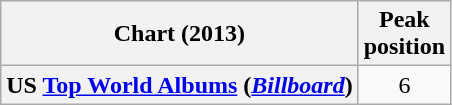<table class="wikitable sortable plainrowheaders" style="text-align:center;">
<tr>
<th scope="col">Chart (2013)</th>
<th scope="col">Peak<br>position</th>
</tr>
<tr>
<th scope="row">US <a href='#'>Top World Albums</a> (<em><a href='#'>Billboard</a></em>)</th>
<td>6</td>
</tr>
</table>
